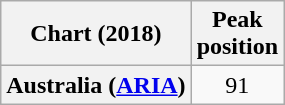<table class="wikitable plainrowheaders" style="text-align:center">
<tr>
<th scope="col">Chart (2018)</th>
<th scope="col">Peak<br>position</th>
</tr>
<tr>
<th scope="row">Australia (<a href='#'>ARIA</a>)</th>
<td>91</td>
</tr>
</table>
